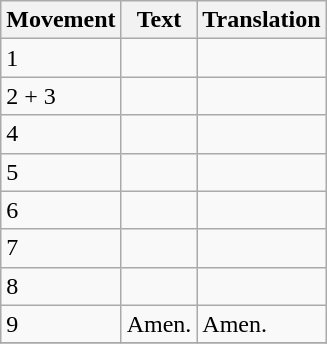<table class="wikitable">
<tr>
<th>Movement</th>
<th>Text</th>
<th>Translation</th>
</tr>
<tr>
<td>1</td>
<td></td>
<td></td>
</tr>
<tr>
<td>2 + 3</td>
<td></td>
<td></td>
</tr>
<tr>
<td>4</td>
<td></td>
<td></td>
</tr>
<tr>
<td>5</td>
<td></td>
<td></td>
</tr>
<tr>
<td>6</td>
<td></td>
<td></td>
</tr>
<tr>
<td>7</td>
<td></td>
<td></td>
</tr>
<tr>
<td>8</td>
<td></td>
<td></td>
</tr>
<tr>
<td>9</td>
<td>Amen.</td>
<td>Amen.</td>
</tr>
<tr>
</tr>
</table>
